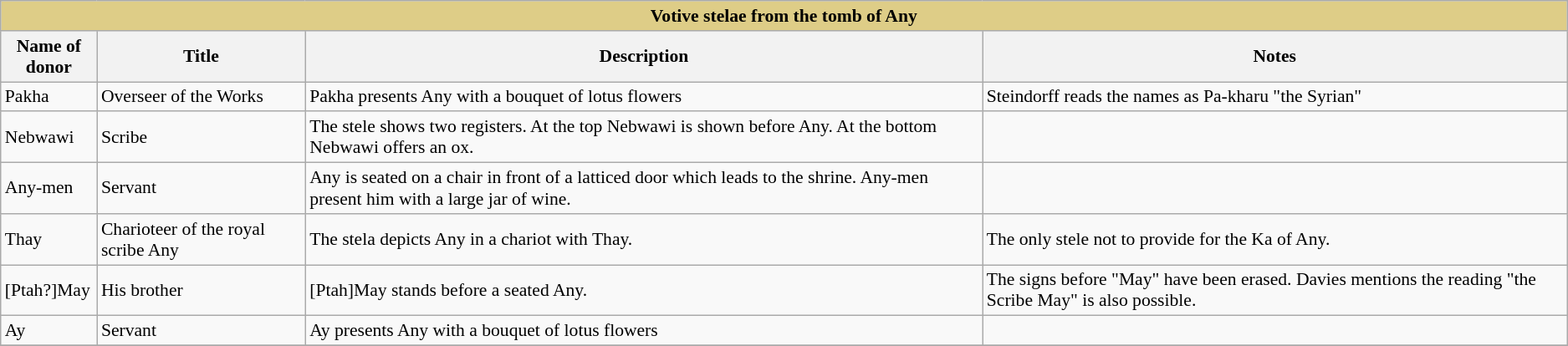<table class="wikitable" style="font-size: 90%;">
<tr>
<th colspan="9" style="background: #decd87;">Votive stelae from the tomb of Any</th>
</tr>
<tr>
<th width="70">Name of donor</th>
<th>Title</th>
<th>Description</th>
<th>Notes</th>
</tr>
<tr>
<td>Pakha</td>
<td>Overseer of the Works</td>
<td>Pakha presents Any with a bouquet of lotus flowers</td>
<td>Steindorff reads the names as Pa-kharu "the Syrian"</td>
</tr>
<tr>
<td>Nebwawi </td>
<td>Scribe</td>
<td>The stele shows two registers. At the top Nebwawi is shown before Any. At the bottom Nebwawi offers an ox. </td>
<td></td>
</tr>
<tr>
<td>Any-men</td>
<td>Servant</td>
<td>Any is seated on a chair in front of a latticed door which leads to the shrine. Any-men present him with a large jar of wine. </td>
<td></td>
</tr>
<tr>
<td>Thay </td>
<td>Charioteer of the royal scribe Any</td>
<td>The stela depicts Any in a chariot with Thay.</td>
<td>The only stele not to provide for the Ka of Any. </td>
</tr>
<tr>
<td>[Ptah?]May</td>
<td>His brother</td>
<td>[Ptah]May stands before a seated Any.</td>
<td>The signs before "May" have been erased. Davies mentions the reading "the Scribe May" is also possible. </td>
</tr>
<tr>
<td>Ay</td>
<td>Servant</td>
<td>Ay presents Any with a bouquet of lotus flowers</td>
<td></td>
</tr>
<tr>
</tr>
</table>
